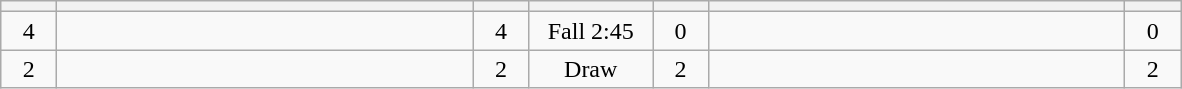<table class="wikitable" style="text-align: center;">
<tr>
<th width=30></th>
<th width=270></th>
<th width=30></th>
<th width=75></th>
<th width=30></th>
<th width=270></th>
<th width=30></th>
</tr>
<tr>
<td>4</td>
<td align=left></td>
<td>4</td>
<td>Fall 2:45</td>
<td>0</td>
<td align=left><strong></strong></td>
<td>0</td>
</tr>
<tr>
<td>2</td>
<td align=left></td>
<td>2</td>
<td>Draw</td>
<td>2</td>
<td align=left></td>
<td>2</td>
</tr>
</table>
